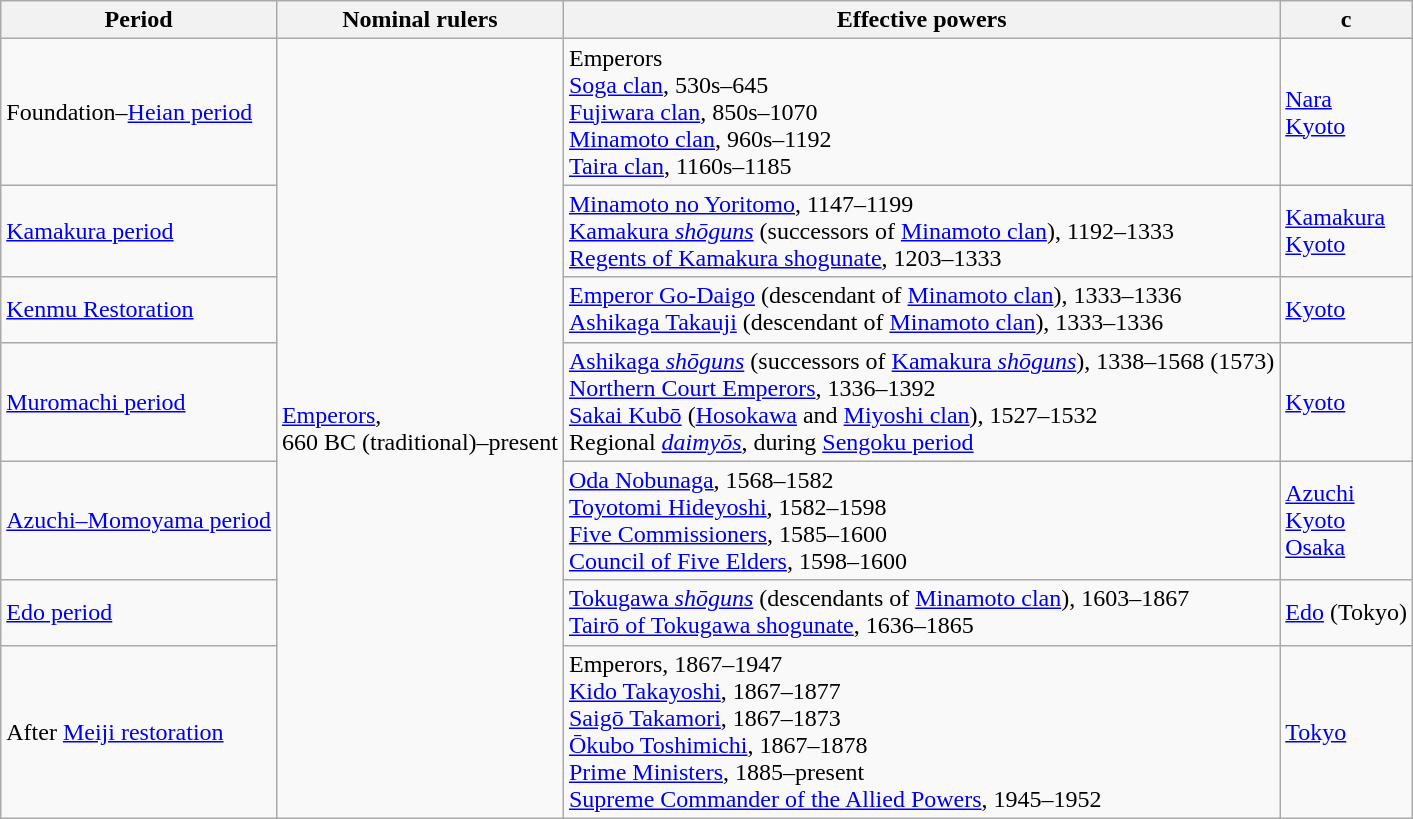<table class="wikitable">
<tr>
<th>Period</th>
<th>Nominal rulers</th>
<th>Effective powers</th>
<th>c</th>
</tr>
<tr>
<td>Foundation–<a href='#'>Heian period</a></td>
<td rowspan="11"><a href='#'>Emperors</a>,<br>660 BC (traditional)–present</td>
<td>Emperors<br><a href='#'>Soga clan</a>, 530s–645<br><a href='#'>Fujiwara clan</a>, 850s–1070<br><a href='#'>Minamoto clan</a>, 960s–1192<br><a href='#'>Taira clan</a>, 1160s–1185</td>
<td><a href='#'>Nara</a><br><a href='#'>Kyoto</a></td>
</tr>
<tr>
<td><a href='#'>Kamakura period</a></td>
<td><a href='#'>Minamoto no Yoritomo</a>, 1147–1199<br><a href='#'>Kamakura <em>shōguns</em></a> (successors of <a href='#'>Minamoto clan</a>), 1192–1333<br><a href='#'>Regents of Kamakura shogunate</a>, 1203–1333</td>
<td><a href='#'>Kamakura</a><br><a href='#'>Kyoto</a></td>
</tr>
<tr>
<td><a href='#'>Kenmu Restoration</a></td>
<td><a href='#'>Emperor Go-Daigo</a> (descendant of <a href='#'>Minamoto clan</a>), 1333–1336<br><a href='#'>Ashikaga Takauji</a> (descendant of <a href='#'>Minamoto clan</a>), 1333–1336</td>
<td><a href='#'>Kyoto</a></td>
</tr>
<tr>
<td><a href='#'>Muromachi period</a></td>
<td><a href='#'>Ashikaga <em>shōguns</em></a> (successors of <a href='#'>Kamakura <em>shōguns</em></a>), 1338–1568 (1573)<br><a href='#'>Northern Court Emperors</a>, 1336–1392<br><a href='#'>Sakai Kubō</a> (<a href='#'>Hosokawa</a> and <a href='#'>Miyoshi clan</a>), 1527–1532<br>Regional <em><a href='#'>daimyōs</a></em>, during <a href='#'>Sengoku period</a></td>
<td><a href='#'>Kyoto</a></td>
</tr>
<tr>
<td><a href='#'>Azuchi–Momoyama period</a></td>
<td><a href='#'>Oda Nobunaga</a>, 1568–1582<br><a href='#'>Toyotomi Hideyoshi</a>, 1582–1598<br><a href='#'>Five Commissioners</a>, 1585–1600<br><a href='#'>Council of Five Elders</a>, 1598–1600</td>
<td><a href='#'>Azuchi</a><br><a href='#'>Kyoto</a><br><a href='#'>Osaka</a></td>
</tr>
<tr>
<td><a href='#'>Edo period</a></td>
<td><a href='#'>Tokugawa <em>shōguns</em></a> (descendants of <a href='#'>Minamoto clan</a>), 1603–1867<br><a href='#'>Tairō of Tokugawa shogunate</a>, 1636–1865</td>
<td><a href='#'>Edo</a> (Tokyo)</td>
</tr>
<tr>
<td>After <a href='#'>Meiji restoration</a></td>
<td>Emperors, 1867–1947<br><a href='#'>Kido Takayoshi</a>, 1867–1877<br><a href='#'>Saigō Takamori</a>, 1867–1873<br><a href='#'>Ōkubo Toshimichi</a>, 1867–1878<br><a href='#'>Prime Ministers</a>, 1885–present<br><a href='#'>Supreme Commander of the Allied Powers</a>, 1945–1952</td>
<td><a href='#'>Tokyo</a></td>
</tr>
</table>
